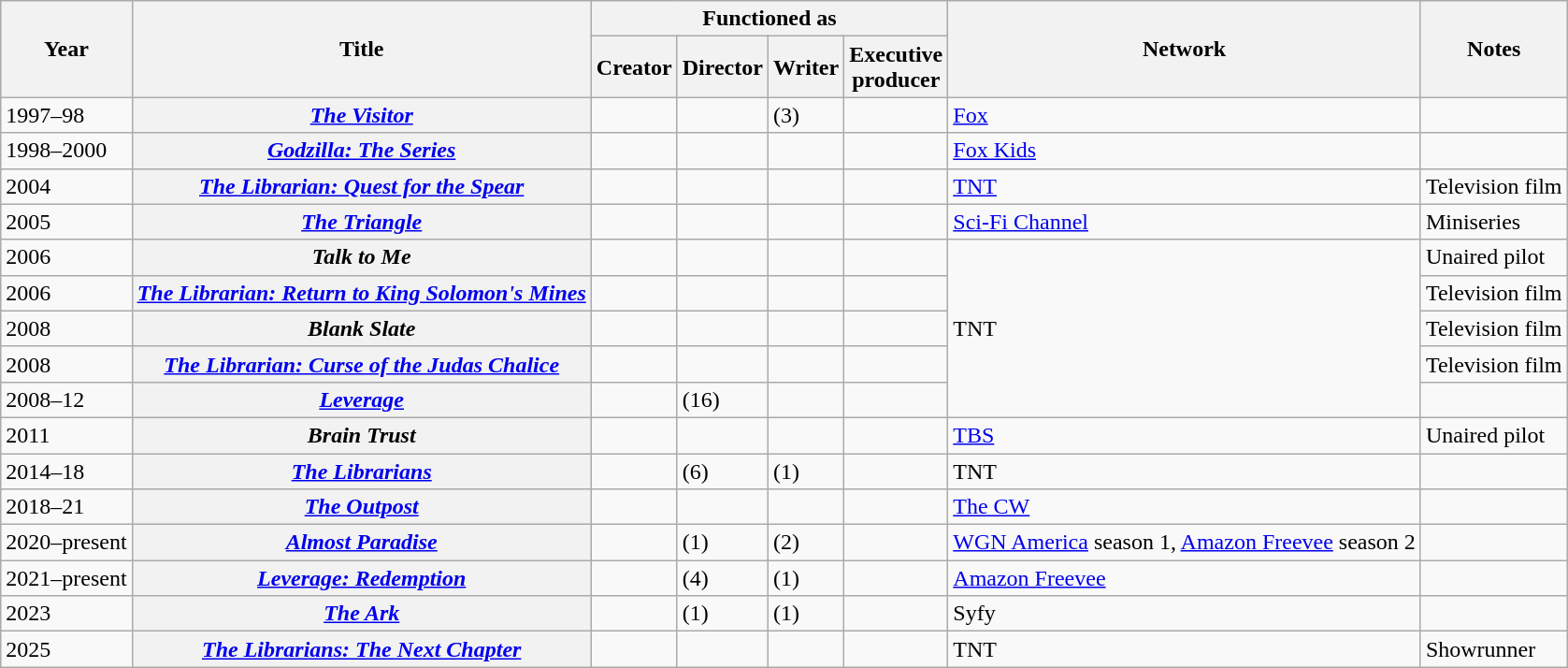<table class="wikitable plainrowheaders sortable">
<tr>
<th rowspan="2" scope="col">Year</th>
<th rowspan="2" scope="col">Title</th>
<th colspan="4" scope="col">Functioned as</th>
<th rowspan="2" scope="col">Network</th>
<th rowspan="2" scope="col" class="unsortable">Notes</th>
</tr>
<tr>
<th>Creator</th>
<th>Director</th>
<th>Writer</th>
<th>Executive<br>producer</th>
</tr>
<tr>
<td>1997–98</td>
<th scope=row><em><a href='#'>The Visitor</a></em></th>
<td></td>
<td></td>
<td> (3)</td>
<td></td>
<td><a href='#'>Fox</a></td>
<td></td>
</tr>
<tr>
<td>1998–2000</td>
<th scope=row><em><a href='#'>Godzilla: The Series</a></em></th>
<td></td>
<td></td>
<td></td>
<td></td>
<td><a href='#'>Fox Kids</a></td>
<td></td>
</tr>
<tr>
<td>2004</td>
<th scope=row><em><a href='#'>The Librarian: Quest for the Spear</a></em></th>
<td></td>
<td></td>
<td></td>
<td></td>
<td><a href='#'>TNT</a></td>
<td>Television film</td>
</tr>
<tr>
<td>2005</td>
<th scope=row><em><a href='#'>The Triangle</a></em></th>
<td></td>
<td></td>
<td></td>
<td></td>
<td><a href='#'>Sci-Fi Channel</a></td>
<td>Miniseries</td>
</tr>
<tr>
<td>2006</td>
<th scope=row><em>Talk to Me</em></th>
<td></td>
<td></td>
<td></td>
<td></td>
<td rowspan="5">TNT</td>
<td>Unaired pilot</td>
</tr>
<tr>
<td>2006</td>
<th scope=row><em><a href='#'>The Librarian: Return to King Solomon's Mines</a></em></th>
<td></td>
<td></td>
<td></td>
<td></td>
<td>Television film</td>
</tr>
<tr>
<td>2008</td>
<th scope=row><em>Blank Slate</em></th>
<td></td>
<td></td>
<td></td>
<td></td>
<td>Television film</td>
</tr>
<tr>
<td>2008</td>
<th scope=row><em><a href='#'>The Librarian: Curse of the Judas Chalice</a></em></th>
<td></td>
<td></td>
<td></td>
<td></td>
<td>Television film</td>
</tr>
<tr>
<td>2008–12</td>
<th scope=row><em><a href='#'>Leverage</a></em></th>
<td></td>
<td> (16)</td>
<td></td>
<td></td>
<td></td>
</tr>
<tr>
<td>2011</td>
<th scope=row><em>Brain Trust</em></th>
<td></td>
<td></td>
<td></td>
<td></td>
<td><a href='#'>TBS</a></td>
<td>Unaired pilot</td>
</tr>
<tr>
<td>2014–18</td>
<th scope=row><em><a href='#'>The Librarians</a></em></th>
<td></td>
<td> (6)</td>
<td> (1)</td>
<td></td>
<td>TNT</td>
<td></td>
</tr>
<tr>
<td>2018–21</td>
<th scope=row><em><a href='#'>The Outpost</a></em></th>
<td></td>
<td></td>
<td></td>
<td></td>
<td><a href='#'>The CW</a></td>
<td></td>
</tr>
<tr>
<td>2020–present</td>
<th scope=row><em><a href='#'>Almost Paradise</a></em></th>
<td></td>
<td> (1)</td>
<td> (2)</td>
<td></td>
<td><a href='#'>WGN America</a> season 1, <a href='#'>Amazon Freevee</a> season 2</td>
<td></td>
</tr>
<tr>
<td>2021–present</td>
<th scope=row><em><a href='#'>Leverage: Redemption</a></em></th>
<td></td>
<td> (4)</td>
<td> (1)</td>
<td></td>
<td><a href='#'>Amazon Freevee</a></td>
<td></td>
</tr>
<tr>
<td>2023</td>
<th scope=row><em><a href='#'>The Ark</a></em></th>
<td></td>
<td> (1)</td>
<td> (1)</td>
<td></td>
<td>Syfy</td>
<td></td>
</tr>
<tr>
<td>2025</td>
<th scope=row><em><a href='#'>The Librarians: The Next Chapter</a></em></th>
<td></td>
<td></td>
<td></td>
<td></td>
<td>TNT</td>
<td>Showrunner</td>
</tr>
</table>
